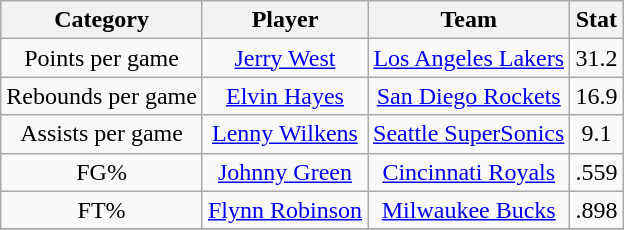<table class="wikitable" style="text-align:center">
<tr>
<th>Category</th>
<th>Player</th>
<th>Team</th>
<th>Stat</th>
</tr>
<tr>
<td>Points per game</td>
<td><a href='#'>Jerry West</a></td>
<td><a href='#'>Los Angeles Lakers</a></td>
<td>31.2</td>
</tr>
<tr>
<td>Rebounds per game</td>
<td><a href='#'>Elvin Hayes</a></td>
<td><a href='#'>San Diego Rockets</a></td>
<td>16.9</td>
</tr>
<tr>
<td>Assists per game</td>
<td><a href='#'>Lenny Wilkens</a></td>
<td><a href='#'>Seattle SuperSonics</a></td>
<td>9.1</td>
</tr>
<tr>
<td>FG%</td>
<td><a href='#'>Johnny Green</a></td>
<td><a href='#'>Cincinnati Royals</a></td>
<td>.559</td>
</tr>
<tr>
<td>FT%</td>
<td><a href='#'>Flynn Robinson</a></td>
<td><a href='#'>Milwaukee Bucks</a></td>
<td>.898</td>
</tr>
<tr>
</tr>
</table>
